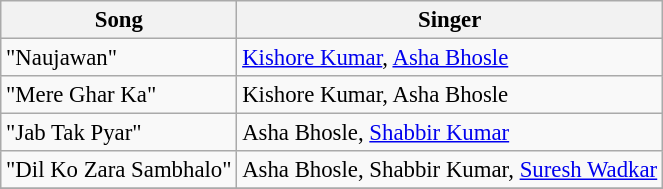<table class=wikitable style="font-size:95%;">
<tr>
<th>Song</th>
<th>Singer</th>
</tr>
<tr>
<td>"Naujawan"</td>
<td><a href='#'>Kishore Kumar</a>, <a href='#'>Asha Bhosle</a></td>
</tr>
<tr>
<td>"Mere Ghar Ka"</td>
<td>Kishore Kumar, Asha Bhosle</td>
</tr>
<tr>
<td>"Jab Tak Pyar"</td>
<td>Asha Bhosle, <a href='#'>Shabbir Kumar</a></td>
</tr>
<tr>
<td>"Dil Ko Zara Sambhalo"</td>
<td>Asha Bhosle, Shabbir Kumar, <a href='#'>Suresh Wadkar</a></td>
</tr>
<tr>
</tr>
</table>
